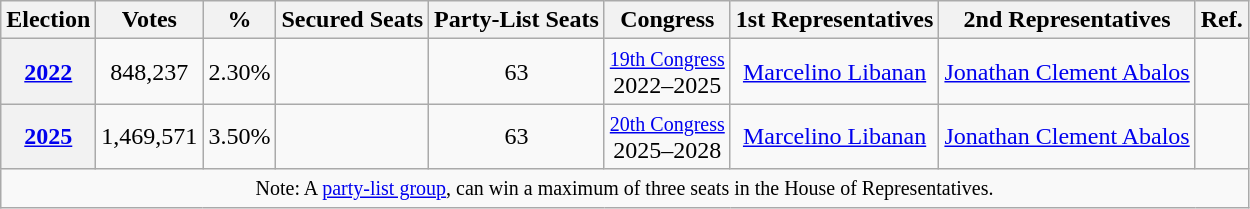<table class="wikitable" style="text-align:center">
<tr>
<th>Election</th>
<th>Votes</th>
<th>%</th>
<th>Secured Seats</th>
<th>Party-List Seats</th>
<th>Congress</th>
<th>1st Representatives</th>
<th>2nd Representatives</th>
<th>Ref.</th>
</tr>
<tr>
<th><a href='#'>2022</a></th>
<td>848,237</td>
<td>2.30%</td>
<td></td>
<td>63</td>
<td><small><a href='#'>19th Congress</a></small><br>2022–2025</td>
<td><a href='#'>Marcelino Libanan</a></td>
<td><a href='#'>Jonathan Clement Abalos</a></td>
<td></td>
</tr>
<tr>
<th><a href='#'>2025</a></th>
<td>1,469,571</td>
<td>3.50%</td>
<td></td>
<td>63</td>
<td><small><a href='#'>20th Congress</a></small><br>2025–2028<br></td>
<td><a href='#'>Marcelino Libanan</a></td>
<td><a href='#'>Jonathan Clement Abalos</a></td>
<td></td>
</tr>
<tr>
<td colspan="10"><small>Note: A <a href='#'>party-list group</a>, can win a maximum of three seats in the House of Representatives.</small></td>
</tr>
</table>
